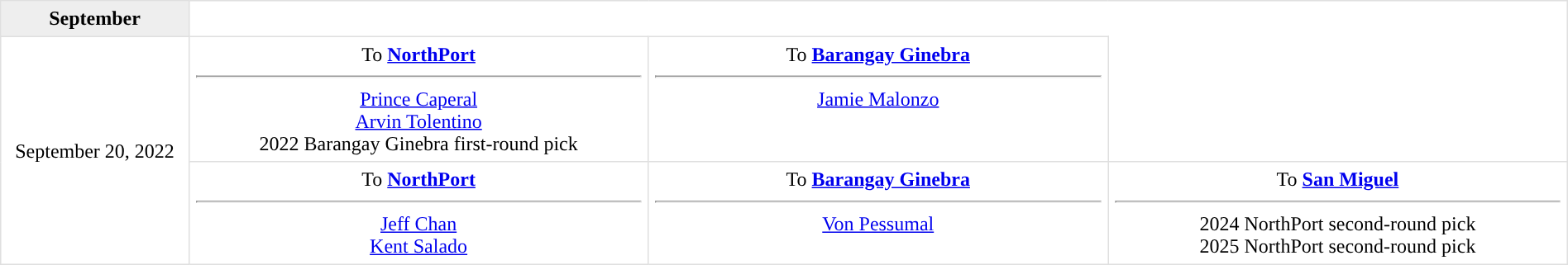<table border=1 style="border-collapse:collapse; text-align: center; width: 100%" bordercolor="#DFDFDF"  cellpadding="5">
<tr bgcolor="eeeeee">
<th>September</th>
</tr>
<tr>
<td style="width:12%" rowspan=2>September 20, 2022</td>
<td style="width:29.3%" valign="top">To <strong><a href='#'>NorthPort</a></strong><hr><a href='#'>Prince Caperal</a><br><a href='#'>Arvin Tolentino</a><br>2022 Barangay Ginebra first-round pick</td>
<td style="width:29.3%" valign="top">To <strong><a href='#'>Barangay Ginebra</a></strong><hr><a href='#'>Jamie Malonzo</a></td>
</tr>
<tr>
<td style="width:29.3%" valign="top">To <strong><a href='#'>NorthPort</a></strong><hr><a href='#'>Jeff Chan</a><br><a href='#'>Kent Salado</a></td>
<td style="width:29.3%" valign="top">To <strong><a href='#'>Barangay Ginebra</a></strong><hr><a href='#'>Von Pessumal</a></td>
<td style="width:29.3%" valign="top">To <strong><a href='#'>San Miguel</a></strong><hr>2024 NorthPort second-round pick<br>2025 NorthPort second-round pick</td>
</tr>
</table>
